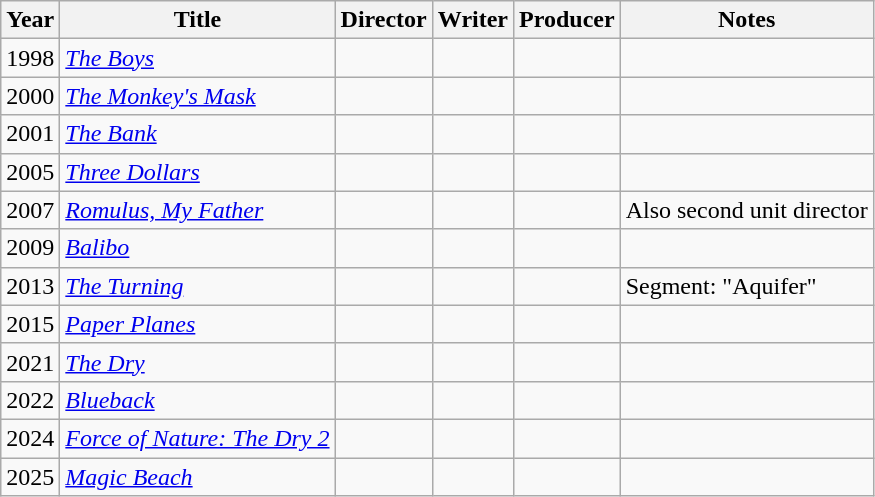<table class="wikitable">
<tr>
<th>Year</th>
<th>Title</th>
<th>Director</th>
<th>Writer</th>
<th>Producer</th>
<th>Notes</th>
</tr>
<tr>
<td>1998</td>
<td><em><a href='#'>The Boys</a></em></td>
<td></td>
<td></td>
<td></td>
<td></td>
</tr>
<tr>
<td>2000</td>
<td><em><a href='#'>The Monkey's Mask</a></em></td>
<td></td>
<td></td>
<td></td>
<td></td>
</tr>
<tr>
<td>2001</td>
<td><em><a href='#'>The Bank</a></em></td>
<td></td>
<td></td>
<td></td>
<td></td>
</tr>
<tr>
<td>2005</td>
<td><em><a href='#'>Three Dollars</a></em></td>
<td></td>
<td></td>
<td></td>
<td></td>
</tr>
<tr>
<td>2007</td>
<td><em><a href='#'>Romulus, My Father</a></em></td>
<td></td>
<td></td>
<td></td>
<td>Also second unit director</td>
</tr>
<tr>
<td>2009</td>
<td><em><a href='#'>Balibo</a></em></td>
<td></td>
<td></td>
<td></td>
<td></td>
</tr>
<tr>
<td>2013</td>
<td><em><a href='#'>The Turning</a></em></td>
<td></td>
<td></td>
<td></td>
<td>Segment: "Aquifer"</td>
</tr>
<tr>
<td>2015</td>
<td><em><a href='#'>Paper Planes</a></em></td>
<td></td>
<td></td>
<td></td>
<td></td>
</tr>
<tr>
<td>2021</td>
<td><em><a href='#'>The Dry</a></em></td>
<td></td>
<td></td>
<td></td>
<td></td>
</tr>
<tr>
<td>2022</td>
<td><em><a href='#'>Blueback</a></em></td>
<td></td>
<td></td>
<td></td>
<td></td>
</tr>
<tr>
<td>2024</td>
<td><em><a href='#'>Force of Nature: The Dry 2</a></em></td>
<td></td>
<td></td>
<td></td>
<td></td>
</tr>
<tr>
<td>2025</td>
<td><em><a href='#'>Magic Beach</a></em></td>
<td></td>
<td></td>
<td></td>
<td></td>
</tr>
</table>
